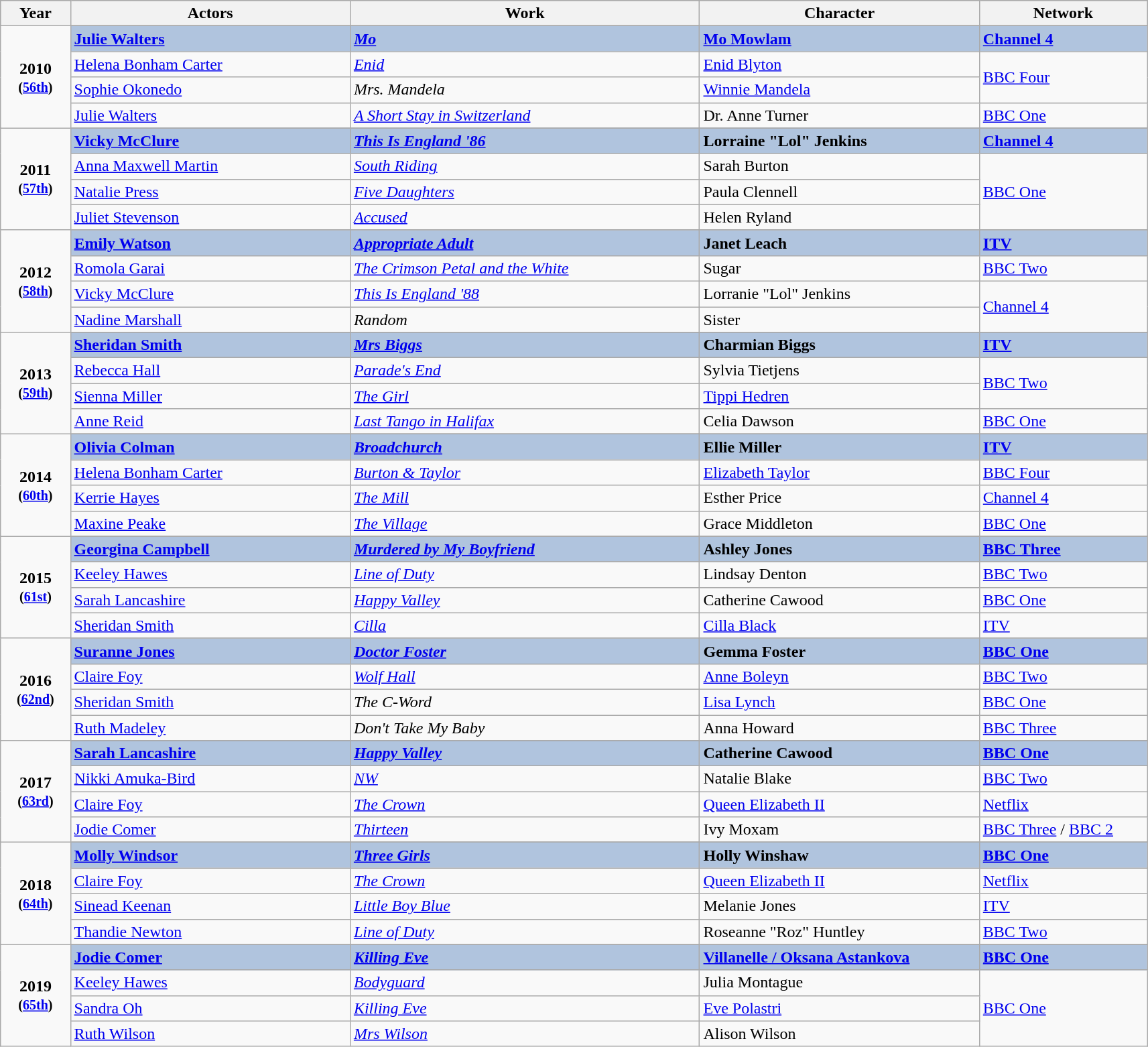<table class="wikitable">
<tr style="background:#bebebe;">
<th style="width:5%;">Year</th>
<th style="width:20%;">Actors</th>
<th style="width:25%;">Work</th>
<th style="width:20%;">Character</th>
<th style="width:12%;">Network</th>
</tr>
<tr>
<td rowspan=5 style="text-align:center"><strong>2010 <small> <br>(<a href='#'>56th</a>)<br> </small> </strong></td>
</tr>
<tr style="background:#B0C4DE;">
<td><strong><a href='#'>Julie Walters</a></strong></td>
<td><strong><em><a href='#'>Mo</a></em></strong></td>
<td><strong><a href='#'>Mo Mowlam</a></strong></td>
<td><strong><a href='#'>Channel 4</a></strong></td>
</tr>
<tr>
<td><a href='#'>Helena Bonham Carter</a></td>
<td><em><a href='#'>Enid</a></em></td>
<td><a href='#'>Enid Blyton</a></td>
<td rowspan="2"><a href='#'>BBC Four</a></td>
</tr>
<tr>
<td><a href='#'>Sophie Okonedo</a></td>
<td><em>Mrs. Mandela</em></td>
<td><a href='#'>Winnie Mandela</a></td>
</tr>
<tr>
<td><a href='#'>Julie Walters</a></td>
<td><em><a href='#'>A Short Stay in Switzerland</a></em></td>
<td>Dr. Anne Turner</td>
<td><a href='#'>BBC One</a></td>
</tr>
<tr>
<td rowspan=5 style="text-align:center"><strong>2011<small> <br>(<a href='#'>57th</a>)<br> </small> </strong></td>
</tr>
<tr style="background:#B0C4DE;">
<td><strong><a href='#'>Vicky McClure</a></strong></td>
<td><strong><em><a href='#'>This Is England '86</a></em></strong></td>
<td><strong>Lorraine "Lol" Jenkins</strong></td>
<td><strong><a href='#'>Channel 4</a></strong></td>
</tr>
<tr>
<td><a href='#'>Anna Maxwell Martin</a></td>
<td><em><a href='#'>South Riding</a></em></td>
<td>Sarah Burton</td>
<td rowspan="3"><a href='#'>BBC One</a></td>
</tr>
<tr>
<td><a href='#'>Natalie Press</a></td>
<td><em><a href='#'>Five Daughters</a></em></td>
<td>Paula Clennell</td>
</tr>
<tr>
<td><a href='#'>Juliet Stevenson</a></td>
<td><em><a href='#'>Accused</a></em></td>
<td>Helen Ryland</td>
</tr>
<tr>
<td rowspan=5 style="text-align:center"><strong>2012 <small> <br>(<a href='#'>58th</a>)<br> </small> </strong></td>
</tr>
<tr style="background:#B0C4DE;">
<td><strong><a href='#'>Emily Watson</a></strong></td>
<td><strong><em><a href='#'>Appropriate Adult</a></em></strong></td>
<td><strong>Janet Leach</strong></td>
<td><strong><a href='#'>ITV</a></strong></td>
</tr>
<tr>
<td><a href='#'>Romola Garai</a></td>
<td><em><a href='#'>The Crimson Petal and the White</a></em></td>
<td>Sugar</td>
<td><a href='#'>BBC Two</a></td>
</tr>
<tr>
<td><a href='#'>Vicky McClure</a></td>
<td><em><a href='#'>This Is England '88</a></em></td>
<td>Lorranie "Lol" Jenkins</td>
<td rowspan="2"><a href='#'>Channel 4</a></td>
</tr>
<tr>
<td><a href='#'>Nadine Marshall</a></td>
<td><em>Random</em></td>
<td>Sister</td>
</tr>
<tr>
<td rowspan=5 style="text-align:center"><strong>2013 <small> <br>(<a href='#'>59th</a>)<br> </small> </strong></td>
</tr>
<tr style="background:#B0C4DE;">
<td><strong><a href='#'>Sheridan Smith</a></strong></td>
<td><strong><em><a href='#'>Mrs Biggs</a></em></strong></td>
<td><strong>Charmian Biggs</strong></td>
<td><strong><a href='#'>ITV</a></strong></td>
</tr>
<tr>
<td><a href='#'>Rebecca Hall</a></td>
<td><em><a href='#'>Parade's End</a></em></td>
<td>Sylvia Tietjens</td>
<td rowspan="2"><a href='#'>BBC Two</a></td>
</tr>
<tr>
<td><a href='#'>Sienna Miller</a></td>
<td><em><a href='#'>The Girl</a></em></td>
<td><a href='#'>Tippi Hedren</a></td>
</tr>
<tr>
<td><a href='#'>Anne Reid</a></td>
<td><em><a href='#'>Last Tango in Halifax</a></em></td>
<td>Celia Dawson</td>
<td><a href='#'>BBC One</a></td>
</tr>
<tr>
<td rowspan=5 style="text-align:center"><strong>2014 <small> <br>(<a href='#'>60th</a>)<br> </small> </strong></td>
</tr>
<tr style="background:#B0C4DE;">
<td><strong><a href='#'>Olivia Colman</a></strong></td>
<td><strong><em><a href='#'>Broadchurch</a></em></strong></td>
<td><strong>Ellie Miller</strong></td>
<td><strong><a href='#'>ITV</a></strong></td>
</tr>
<tr>
<td><a href='#'>Helena Bonham Carter</a></td>
<td><em><a href='#'>Burton & Taylor</a></em></td>
<td><a href='#'>Elizabeth Taylor</a></td>
<td><a href='#'>BBC Four</a></td>
</tr>
<tr>
<td><a href='#'>Kerrie Hayes</a></td>
<td><em><a href='#'>The Mill</a></em></td>
<td>Esther Price</td>
<td><a href='#'>Channel 4</a></td>
</tr>
<tr>
<td><a href='#'>Maxine Peake</a></td>
<td><em><a href='#'>The Village</a></em></td>
<td>Grace Middleton</td>
<td><a href='#'>BBC One</a></td>
</tr>
<tr>
<td rowspan=5 style="text-align:center"><strong>2015 <small> <br>(<a href='#'>61st</a>)<br> </small> </strong></td>
</tr>
<tr style="background:#B0C4DE;">
<td><strong><a href='#'>Georgina Campbell</a></strong></td>
<td><strong><em><a href='#'>Murdered by My Boyfriend</a></em></strong></td>
<td><strong>Ashley Jones</strong></td>
<td><strong><a href='#'>BBC Three</a></strong></td>
</tr>
<tr>
<td><a href='#'>Keeley Hawes</a></td>
<td><em><a href='#'>Line of Duty</a></em></td>
<td>Lindsay Denton</td>
<td><a href='#'>BBC Two</a></td>
</tr>
<tr>
<td><a href='#'>Sarah Lancashire</a></td>
<td><em><a href='#'>Happy Valley</a></em></td>
<td>Catherine Cawood</td>
<td><a href='#'>BBC One</a></td>
</tr>
<tr>
<td><a href='#'>Sheridan Smith</a></td>
<td><em><a href='#'>Cilla</a></em></td>
<td><a href='#'>Cilla Black</a></td>
<td><a href='#'>ITV</a></td>
</tr>
<tr>
<td rowspan=5 style="text-align:center"><strong>2016 <small> <br>(<a href='#'>62nd</a>)<br> </small> </strong></td>
</tr>
<tr style="background:#B0C4DE;">
<td><strong><a href='#'>Suranne Jones</a></strong></td>
<td><strong><em><a href='#'>Doctor Foster</a></em></strong></td>
<td><strong>Gemma Foster</strong></td>
<td><strong><a href='#'>BBC One</a></strong></td>
</tr>
<tr>
<td><a href='#'>Claire Foy</a></td>
<td><em><a href='#'>Wolf Hall</a></em></td>
<td><a href='#'>Anne Boleyn</a></td>
<td><a href='#'>BBC Two</a></td>
</tr>
<tr>
<td><a href='#'>Sheridan Smith</a></td>
<td><em>The C-Word</em></td>
<td><a href='#'>Lisa Lynch</a></td>
<td><a href='#'>BBC One</a></td>
</tr>
<tr>
<td><a href='#'>Ruth Madeley</a></td>
<td><em>Don't Take My Baby</em></td>
<td>Anna Howard</td>
<td><a href='#'>BBC Three</a></td>
</tr>
<tr>
<td rowspan=5 style="text-align:center"><strong>2017 <small> <br>(<a href='#'>63rd</a>)<br> </small> </strong></td>
</tr>
<tr style="background:#B0C4DE;">
<td><strong><a href='#'>Sarah Lancashire</a></strong></td>
<td><strong><em><a href='#'>Happy Valley</a></em></strong></td>
<td><strong>Catherine Cawood</strong></td>
<td><strong><a href='#'>BBC One</a></strong></td>
</tr>
<tr>
<td><a href='#'>Nikki Amuka-Bird</a></td>
<td><em><a href='#'>NW</a></em></td>
<td>Natalie Blake</td>
<td><a href='#'>BBC Two</a></td>
</tr>
<tr>
<td><a href='#'>Claire Foy</a></td>
<td><em><a href='#'>The Crown</a></em></td>
<td><a href='#'>Queen Elizabeth II</a></td>
<td><a href='#'>Netflix</a></td>
</tr>
<tr>
<td><a href='#'>Jodie Comer</a></td>
<td><em><a href='#'>Thirteen</a></em></td>
<td>Ivy Moxam</td>
<td><a href='#'>BBC Three</a> / <a href='#'>BBC 2</a></td>
</tr>
<tr>
<td rowspan=5 style="text-align:center"><strong>2018 <small> <br>(<a href='#'>64th</a>)<br> </small> </strong></td>
</tr>
<tr style="background:#B0C4DE;">
<td><strong><a href='#'>Molly Windsor</a></strong></td>
<td><strong><em><a href='#'>Three Girls</a></em></strong></td>
<td><strong>Holly Winshaw</strong></td>
<td><strong><a href='#'>BBC One</a></strong></td>
</tr>
<tr>
<td><a href='#'>Claire Foy</a></td>
<td><em><a href='#'>The Crown</a></em></td>
<td><a href='#'>Queen Elizabeth II</a></td>
<td><a href='#'>Netflix</a></td>
</tr>
<tr>
<td><a href='#'>Sinead Keenan</a></td>
<td><em><a href='#'>Little Boy Blue</a></em></td>
<td>Melanie Jones</td>
<td><a href='#'>ITV</a></td>
</tr>
<tr>
<td><a href='#'>Thandie Newton</a></td>
<td><em><a href='#'>Line of Duty</a></em></td>
<td>Roseanne "Roz" Huntley</td>
<td><a href='#'>BBC Two</a></td>
</tr>
<tr>
<td rowspan=5 style="text-align:center"><strong>2019 <small> <br>(<a href='#'>65th</a>)<br> </small> </strong></td>
</tr>
<tr style="background:#B0C4DE;">
<td><strong><a href='#'>Jodie Comer</a></strong></td>
<td><strong><em><a href='#'>Killing Eve</a></em></strong></td>
<td><strong><a href='#'>Villanelle / Oksana Astankova</a></strong></td>
<td><strong><a href='#'>BBC One</a></strong></td>
</tr>
<tr>
<td><a href='#'>Keeley Hawes</a></td>
<td><em><a href='#'>Bodyguard</a></em></td>
<td>Julia Montague</td>
<td rowspan="3"><a href='#'>BBC One</a></td>
</tr>
<tr>
<td><a href='#'>Sandra Oh</a></td>
<td><em><a href='#'>Killing Eve</a></em></td>
<td><a href='#'>Eve Polastri</a></td>
</tr>
<tr>
<td><a href='#'>Ruth Wilson</a></td>
<td><em><a href='#'>Mrs Wilson</a></em></td>
<td>Alison Wilson</td>
</tr>
</table>
